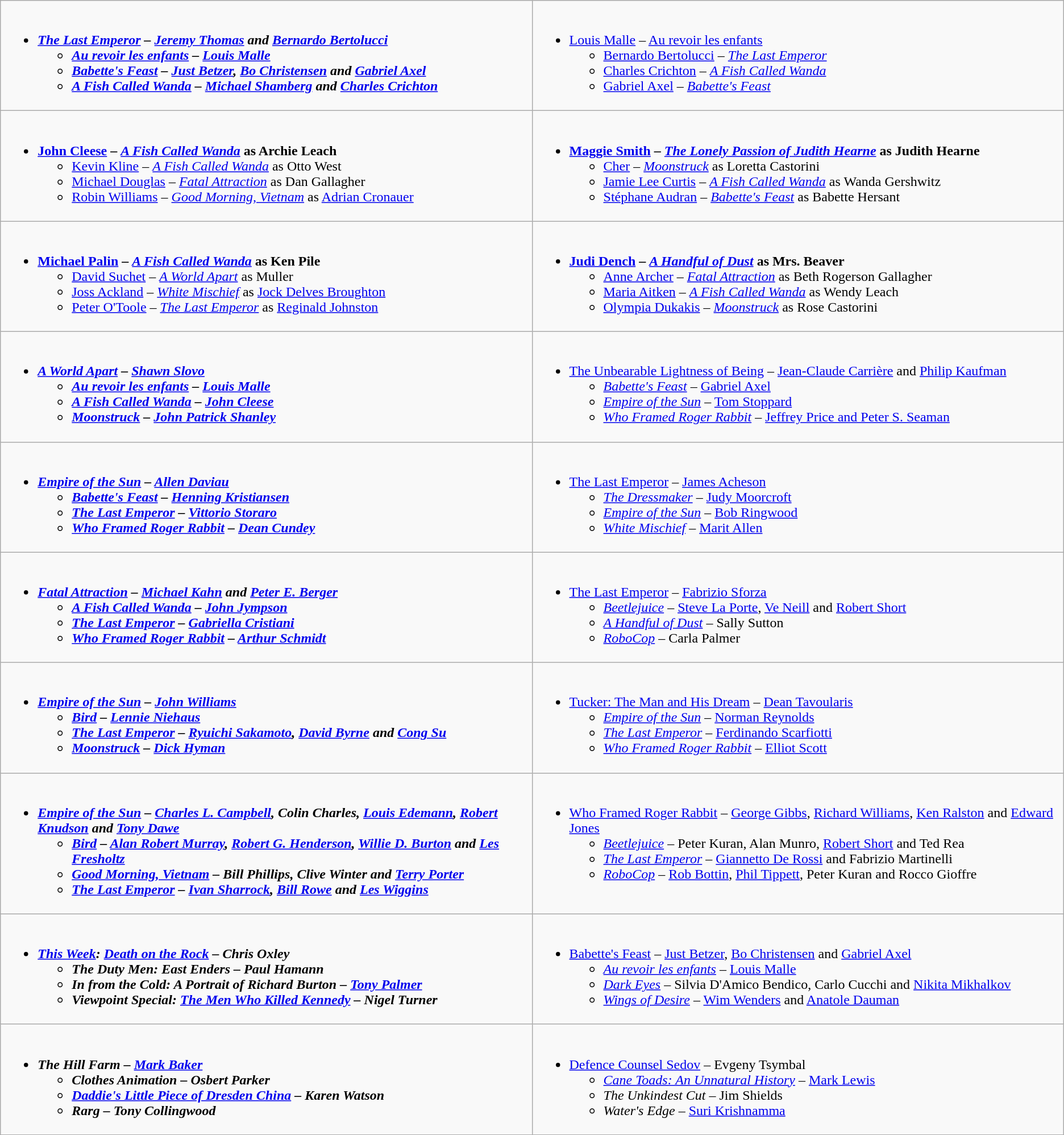<table class=wikitable>
<tr>
<td valign="top" width="50%"><br><ul><li><strong><em><a href='#'>The Last Emperor</a><em> – <a href='#'>Jeremy Thomas</a> and <a href='#'>Bernardo Bertolucci</a><strong><ul><li></em><a href='#'>Au revoir les enfants</a><em> – <a href='#'>Louis Malle</a></li><li></em><a href='#'>Babette's Feast</a><em> – <a href='#'>Just Betzer</a>, <a href='#'>Bo Christensen</a> and <a href='#'>Gabriel Axel</a></li><li></em><a href='#'>A Fish Called Wanda</a><em> – <a href='#'>Michael Shamberg</a> and <a href='#'>Charles Crichton</a></li></ul></li></ul></td>
<td valign="top" width="50%"><br><ul><li></strong><a href='#'>Louis Malle</a> – </em><a href='#'>Au revoir les enfants</a></em></strong><ul><li><a href='#'>Bernardo Bertolucci</a> – <em><a href='#'>The Last Emperor</a></em></li><li><a href='#'>Charles Crichton</a> – <em><a href='#'>A Fish Called Wanda</a></em></li><li><a href='#'>Gabriel Axel</a> – <em><a href='#'>Babette's Feast</a></em></li></ul></li></ul></td>
</tr>
<tr>
<td valign="top" width="50%"><br><ul><li><strong><a href='#'>John Cleese</a> – <em><a href='#'>A Fish Called Wanda</a></em> as Archie Leach</strong><ul><li><a href='#'>Kevin Kline</a> – <em><a href='#'>A Fish Called Wanda</a></em> as Otto West</li><li><a href='#'>Michael Douglas</a> – <em><a href='#'>Fatal Attraction</a></em> as Dan Gallagher</li><li><a href='#'>Robin Williams</a> – <em><a href='#'>Good Morning, Vietnam</a></em> as <a href='#'>Adrian Cronauer</a></li></ul></li></ul></td>
<td valign="top" width="50%"><br><ul><li><strong><a href='#'>Maggie Smith</a> – <em><a href='#'>The Lonely Passion of Judith Hearne</a></em> as Judith Hearne</strong><ul><li><a href='#'>Cher</a> – <em><a href='#'>Moonstruck</a></em> as Loretta Castorini</li><li><a href='#'>Jamie Lee Curtis</a> – <em><a href='#'>A Fish Called Wanda</a></em> as Wanda Gershwitz</li><li><a href='#'>Stéphane Audran</a> – <em><a href='#'>Babette's Feast</a></em> as Babette Hersant</li></ul></li></ul></td>
</tr>
<tr>
<td valign="top" width="50%"><br><ul><li><strong><a href='#'>Michael Palin</a> – <em><a href='#'>A Fish Called Wanda</a></em> as Ken Pile</strong><ul><li><a href='#'>David Suchet</a> – <em><a href='#'>A World Apart</a></em> as Muller</li><li><a href='#'>Joss Ackland</a> – <em><a href='#'>White Mischief</a></em> as <a href='#'>Jock Delves Broughton</a></li><li><a href='#'>Peter O'Toole</a> – <em><a href='#'>The Last Emperor</a></em> as <a href='#'>Reginald Johnston</a></li></ul></li></ul></td>
<td valign="top" width="50%"><br><ul><li><strong><a href='#'>Judi Dench</a> – <em><a href='#'>A Handful of Dust</a></em> as Mrs. Beaver</strong><ul><li><a href='#'>Anne Archer</a> – <em><a href='#'>Fatal Attraction</a></em> as Beth Rogerson Gallagher</li><li><a href='#'>Maria Aitken</a> – <em><a href='#'>A Fish Called Wanda</a></em> as Wendy Leach</li><li><a href='#'>Olympia Dukakis</a> – <em><a href='#'>Moonstruck</a></em> as Rose Castorini</li></ul></li></ul></td>
</tr>
<tr>
<td valign="top" width="50%"><br><ul><li><strong><em><a href='#'>A World Apart</a><em> – <a href='#'>Shawn Slovo</a><strong><ul><li></em><a href='#'>Au revoir les enfants</a><em> – <a href='#'>Louis Malle</a></li><li></em><a href='#'>A Fish Called Wanda</a><em> – <a href='#'>John Cleese</a></li><li></em><a href='#'>Moonstruck</a><em> – <a href='#'>John Patrick Shanley</a></li></ul></li></ul></td>
<td valign="top" width="50%"><br><ul><li></em></strong><a href='#'>The Unbearable Lightness of Being</a></em> – <a href='#'>Jean-Claude Carrière</a> and <a href='#'>Philip Kaufman</a></strong><ul><li><em><a href='#'>Babette's Feast</a></em> – <a href='#'>Gabriel Axel</a></li><li><em><a href='#'>Empire of the Sun</a></em> – <a href='#'>Tom Stoppard</a></li><li><em><a href='#'>Who Framed Roger Rabbit</a></em> – <a href='#'>Jeffrey Price and Peter S. Seaman</a></li></ul></li></ul></td>
</tr>
<tr>
<td valign="top" width="50%"><br><ul><li><strong><em><a href='#'>Empire of the Sun</a><em> – <a href='#'>Allen Daviau</a><strong><ul><li></em><a href='#'>Babette's Feast</a><em> – <a href='#'>Henning Kristiansen</a></li><li></em><a href='#'>The Last Emperor</a><em> – <a href='#'>Vittorio Storaro</a></li><li></em><a href='#'>Who Framed Roger Rabbit</a><em> – <a href='#'>Dean Cundey</a></li></ul></li></ul></td>
<td valign="top" width="50%"><br><ul><li></em></strong><a href='#'>The Last Emperor</a></em> – <a href='#'>James Acheson</a></strong><ul><li><em><a href='#'>The Dressmaker</a></em> – <a href='#'>Judy Moorcroft</a></li><li><em><a href='#'>Empire of the Sun</a></em> – <a href='#'>Bob Ringwood</a></li><li><em><a href='#'>White Mischief</a></em> – <a href='#'>Marit Allen</a></li></ul></li></ul></td>
</tr>
<tr>
<td valign="top" width="50%"><br><ul><li><strong><em><a href='#'>Fatal Attraction</a><em> – <a href='#'>Michael Kahn</a> and <a href='#'>Peter E. Berger</a><strong><ul><li></em><a href='#'>A Fish Called Wanda</a><em> – <a href='#'>John Jympson</a></li><li></em><a href='#'>The Last Emperor</a><em> – <a href='#'>Gabriella Cristiani</a></li><li></em><a href='#'>Who Framed Roger Rabbit</a><em> – <a href='#'>Arthur Schmidt</a></li></ul></li></ul></td>
<td valign="top" width="50%"><br><ul><li></em></strong><a href='#'>The Last Emperor</a></em> – <a href='#'>Fabrizio Sforza</a></strong><ul><li><em><a href='#'>Beetlejuice</a></em> – <a href='#'>Steve La Porte</a>, <a href='#'>Ve Neill</a> and <a href='#'>Robert Short</a></li><li><em><a href='#'>A Handful of Dust</a></em> – Sally Sutton</li><li><em><a href='#'>RoboCop</a></em> – Carla Palmer</li></ul></li></ul></td>
</tr>
<tr>
<td valign="top" width="50%"><br><ul><li><strong><em><a href='#'>Empire of the Sun</a><em> – <a href='#'>John Williams</a><strong><ul><li></em><a href='#'>Bird</a><em> – <a href='#'>Lennie Niehaus</a></li><li></em><a href='#'>The Last Emperor</a><em> – <a href='#'>Ryuichi Sakamoto</a>, <a href='#'>David Byrne</a> and <a href='#'>Cong Su</a></li><li></em><a href='#'>Moonstruck</a><em> – <a href='#'>Dick Hyman</a></li></ul></li></ul></td>
<td valign="top" width="50%"><br><ul><li></em></strong><a href='#'>Tucker: The Man and His Dream</a></em> – <a href='#'>Dean Tavoularis</a></strong><ul><li><em><a href='#'>Empire of the Sun</a></em> – <a href='#'>Norman Reynolds</a></li><li><em><a href='#'>The Last Emperor</a></em> – <a href='#'>Ferdinando Scarfiotti</a></li><li><em><a href='#'>Who Framed Roger Rabbit</a></em> – <a href='#'>Elliot Scott</a></li></ul></li></ul></td>
</tr>
<tr>
<td valign="top" width="50%"><br><ul><li><strong><em><a href='#'>Empire of the Sun</a><em> – <a href='#'>Charles L. Campbell</a>, Colin Charles, <a href='#'>Louis Edemann</a>, <a href='#'>Robert Knudson</a> and <a href='#'>Tony Dawe</a><strong><ul><li></em><a href='#'>Bird</a><em> – <a href='#'>Alan Robert Murray</a>, <a href='#'>Robert G. Henderson</a>, <a href='#'>Willie D. Burton</a> and <a href='#'>Les Fresholtz</a></li><li></em><a href='#'>Good Morning, Vietnam</a><em> – Bill Phillips, Clive Winter and <a href='#'>Terry Porter</a></li><li></em><a href='#'>The Last Emperor</a><em> – <a href='#'>Ivan Sharrock</a>, <a href='#'>Bill Rowe</a> and <a href='#'>Les Wiggins</a></li></ul></li></ul></td>
<td valign="top" width="50%"><br><ul><li></em></strong><a href='#'>Who Framed Roger Rabbit</a></em> – <a href='#'>George Gibbs</a>, <a href='#'>Richard Williams</a>, <a href='#'>Ken Ralston</a> and <a href='#'>Edward Jones</a></strong><ul><li><em><a href='#'>Beetlejuice</a></em> – Peter Kuran, Alan Munro, <a href='#'>Robert Short</a> and Ted Rea</li><li><em><a href='#'>The Last Emperor</a></em> – <a href='#'>Giannetto De Rossi</a> and Fabrizio Martinelli</li><li><em><a href='#'>RoboCop</a></em> – <a href='#'>Rob Bottin</a>, <a href='#'>Phil Tippett</a>, Peter Kuran and Rocco Gioffre</li></ul></li></ul></td>
</tr>
<tr>
<td valign="top" width="50%"><br><ul><li><strong><em><a href='#'>This Week</a>: <a href='#'>Death on the Rock</a><em> – Chris Oxley<strong><ul><li></em>The Duty Men: East Enders<em> – Paul Hamann</li><li></em>In from the Cold: A Portrait of Richard Burton<em> – <a href='#'>Tony Palmer</a></li><li></em>Viewpoint Special: <a href='#'>The Men Who Killed Kennedy</a><em> – Nigel Turner</li></ul></li></ul></td>
<td valign="top" width="50%"><br><ul><li></em></strong><a href='#'>Babette's Feast</a></em> – <a href='#'>Just Betzer</a>, <a href='#'>Bo Christensen</a> and <a href='#'>Gabriel Axel</a></strong><ul><li><em><a href='#'>Au revoir les enfants</a></em> – <a href='#'>Louis Malle</a></li><li><em><a href='#'>Dark Eyes</a></em> – Silvia D'Amico Bendico, Carlo Cucchi and <a href='#'>Nikita Mikhalkov</a></li><li><em><a href='#'>Wings of Desire</a></em> – <a href='#'>Wim Wenders</a> and <a href='#'>Anatole Dauman</a></li></ul></li></ul></td>
</tr>
<tr>
<td valign="top" width="50%"><br><ul><li><strong><em>The Hill Farm<em> – <a href='#'>Mark Baker</a><strong><ul><li></em>Clothes Animation<em> – Osbert Parker</li><li></em><a href='#'>Daddie's Little Piece of Dresden China</a><em> – Karen Watson</li><li></em>Rarg<em> – Tony Collingwood</li></ul></li></ul></td>
<td valign="top" width="50%"><br><ul><li></em></strong><a href='#'>Defence Counsel Sedov</a></em> – Evgeny Tsymbal</strong><ul><li><em><a href='#'>Cane Toads: An Unnatural History</a></em> – <a href='#'>Mark Lewis</a></li><li><em>The Unkindest Cut</em> – Jim Shields</li><li><em>Water's Edge</em> – <a href='#'>Suri Krishnamma</a></li></ul></li></ul></td>
</tr>
</table>
